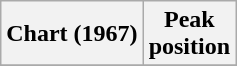<table class="wikitable sortable plainrowheaders">
<tr>
<th>Chart (1967)</th>
<th>Peak<br>position</th>
</tr>
<tr>
</tr>
</table>
